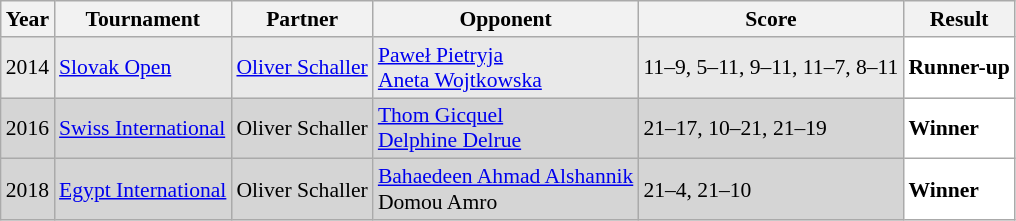<table class="sortable wikitable" style="font-size: 90%;">
<tr>
<th>Year</th>
<th>Tournament</th>
<th>Partner</th>
<th>Opponent</th>
<th>Score</th>
<th>Result</th>
</tr>
<tr style="background:#E9E9E9">
<td align="center">2014</td>
<td align="left"><a href='#'>Slovak Open</a></td>
<td align="left"> <a href='#'>Oliver Schaller</a></td>
<td align="left"> <a href='#'>Paweł Pietryja</a> <br>  <a href='#'>Aneta Wojtkowska</a></td>
<td align="left">11–9, 5–11, 9–11, 11–7, 8–11</td>
<td style="text-align:left; background:white"> <strong>Runner-up</strong></td>
</tr>
<tr style="background:#D5D5D5">
<td align="center">2016</td>
<td align="left"><a href='#'>Swiss International</a></td>
<td align="left"> Oliver Schaller</td>
<td align="left"> <a href='#'>Thom Gicquel</a> <br>  <a href='#'>Delphine Delrue</a></td>
<td align="left">21–17, 10–21, 21–19</td>
<td style="text-align:left; background:white"> <strong>Winner</strong></td>
</tr>
<tr style="background:#D5D5D5">
<td align="center">2018</td>
<td align="left"><a href='#'>Egypt International</a></td>
<td align="left"> Oliver Schaller</td>
<td align="left"> <a href='#'>Bahaedeen Ahmad Alshannik</a> <br>  Domou Amro</td>
<td align="left">21–4, 21–10</td>
<td style="text-align:left; background:white"> <strong>Winner</strong></td>
</tr>
</table>
